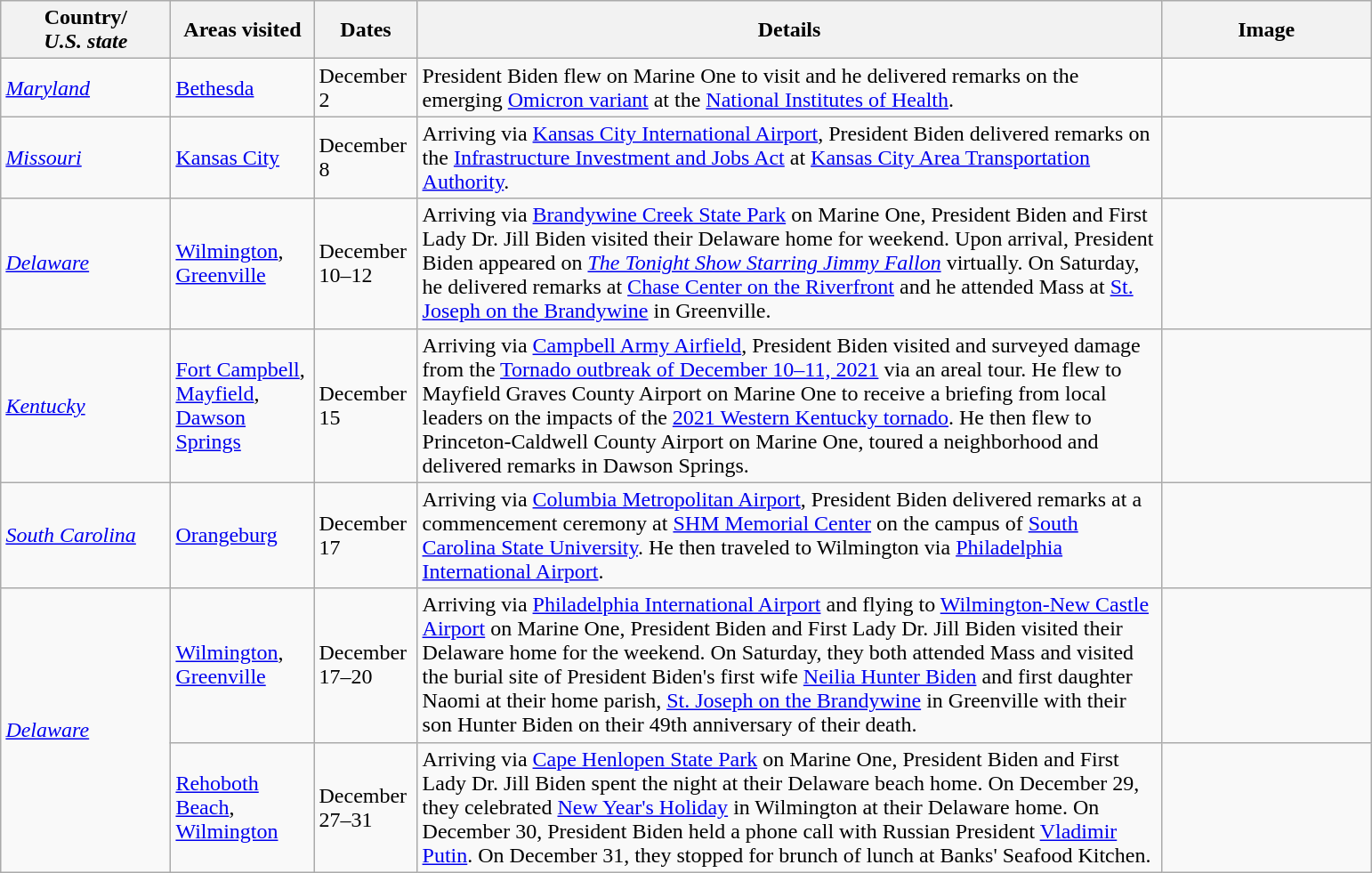<table class="wikitable" style="margin: 1em auto 1em auto">
<tr>
<th width="120">Country/<br><em>U.S. state</em></th>
<th width="100">Areas visited</th>
<th width="70">Dates</th>
<th width="550">Details</th>
<th width="150">Image</th>
</tr>
<tr>
<td> <em><a href='#'>Maryland</a></em></td>
<td><a href='#'>Bethesda</a></td>
<td>December 2</td>
<td>President Biden flew on Marine One to visit and he delivered remarks on the emerging <a href='#'>Omicron variant</a> at the <a href='#'>National Institutes of Health</a>.</td>
<td></td>
</tr>
<tr>
<td> <em><a href='#'>Missouri</a></em></td>
<td><a href='#'>Kansas City</a></td>
<td>December 8</td>
<td>Arriving via <a href='#'>Kansas City International Airport</a>, President Biden delivered remarks on the <a href='#'>Infrastructure Investment and Jobs Act</a> at <a href='#'>Kansas City Area Transportation Authority</a>.</td>
<td></td>
</tr>
<tr>
<td> <em><a href='#'>Delaware</a></em></td>
<td><a href='#'>Wilmington</a>, <a href='#'>Greenville</a></td>
<td>December 10–12</td>
<td>Arriving via <a href='#'>Brandywine Creek State Park</a> on Marine One, President Biden and First Lady Dr. Jill Biden visited their Delaware home for weekend. Upon arrival, President Biden appeared on <em><a href='#'>The Tonight Show Starring Jimmy Fallon</a></em> virtually. On Saturday, he delivered remarks at <a href='#'>Chase Center on the Riverfront</a> and he attended Mass at <a href='#'>St. Joseph on the Brandywine</a> in Greenville.</td>
<td></td>
</tr>
<tr>
<td> <em><a href='#'>Kentucky</a></em></td>
<td><a href='#'>Fort Campbell</a>, <a href='#'>Mayfield</a>, <a href='#'>Dawson Springs</a></td>
<td>December 15</td>
<td>Arriving via <a href='#'>Campbell Army Airfield</a>, President Biden visited and surveyed damage from the <a href='#'>Tornado outbreak of December 10–11, 2021</a> via an areal tour. He flew to Mayfield Graves County Airport on Marine One to receive a briefing from local leaders on the impacts of the <a href='#'>2021 Western Kentucky tornado</a>. He then flew to Princeton-Caldwell County Airport on Marine One, toured a neighborhood and delivered remarks in Dawson Springs.</td>
<td></td>
</tr>
<tr>
<td> <em><a href='#'>South Carolina</a></em></td>
<td><a href='#'>Orangeburg</a></td>
<td>December 17</td>
<td>Arriving via <a href='#'>Columbia Metropolitan Airport</a>, President Biden delivered remarks at a commencement ceremony at <a href='#'>SHM Memorial Center</a> on the campus of <a href='#'>South Carolina State University</a>. He then traveled to Wilmington via <a href='#'>Philadelphia International Airport</a>.</td>
<td></td>
</tr>
<tr>
<td rowspan="2"> <em><a href='#'>Delaware</a></em></td>
<td><a href='#'>Wilmington</a>, <a href='#'>Greenville</a></td>
<td>December 17–20</td>
<td>Arriving via <a href='#'>Philadelphia International Airport</a> and flying to <a href='#'>Wilmington-New Castle Airport</a> on Marine One, President Biden and First Lady Dr. Jill Biden visited their Delaware home for the weekend. On Saturday, they both attended Mass and visited the burial site of President Biden's first wife <a href='#'>Neilia Hunter Biden</a> and first daughter Naomi at their home parish, <a href='#'>St. Joseph on the Brandywine</a> in Greenville with their son Hunter Biden on their 49th anniversary of their death.</td>
<td></td>
</tr>
<tr>
<td><a href='#'>Rehoboth Beach</a>, <a href='#'>Wilmington</a></td>
<td>December 27–31</td>
<td>Arriving via <a href='#'>Cape Henlopen State Park</a> on Marine One, President Biden and First Lady Dr. Jill Biden spent the night at their Delaware beach home. On December 29, they celebrated <a href='#'>New Year's Holiday</a> in Wilmington at their Delaware home. On December 30, President Biden held a phone call with Russian President <a href='#'>Vladimir Putin</a>. On December 31, they stopped for brunch of lunch at Banks' Seafood Kitchen.</td>
<td></td>
</tr>
</table>
